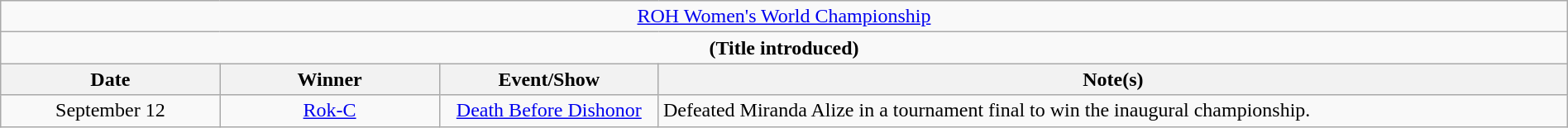<table class="wikitable" style="text-align:center; width:100%;">
<tr>
<td colspan="4" style="text-align: center;"><a href='#'>ROH Women's World Championship</a></td>
</tr>
<tr>
<td colspan="4" style="text-align: center;"><strong>(Title introduced)</strong></td>
</tr>
<tr>
<th width=14%>Date</th>
<th width=14%>Winner</th>
<th width=14%>Event/Show</th>
<th width=58%>Note(s)</th>
</tr>
<tr>
<td>September 12</td>
<td><a href='#'>Rok-C</a></td>
<td><a href='#'>Death Before Dishonor</a></td>
<td align=left>Defeated Miranda Alize in a tournament final to win the inaugural championship.</td>
</tr>
</table>
